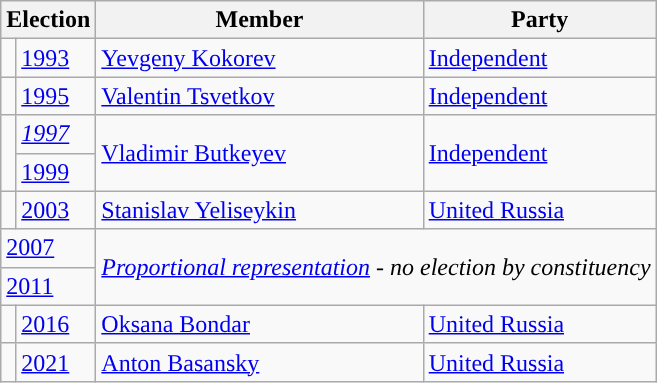<table class="wikitable">
<tr>
<th colspan="2">Election</th>
<th>Member</th>
<th>Party</th>
</tr>
<tr>
<td style="background-color: "></td>
<td><a href='#'>1993</a></td>
<td><a href='#'>Yevgeny Kokorev</a></td>
<td><a href='#'>Independent</a></td>
</tr>
<tr>
<td style="background-color: "></td>
<td><a href='#'>1995</a></td>
<td><a href='#'>Valentin Tsvetkov</a></td>
<td><a href='#'>Independent</a></td>
</tr>
<tr>
<td rowspan=2 style="background-color: "></td>
<td><em><a href='#'>1997</a></em></td>
<td rowspan=2><a href='#'>Vladimir Butkeyev</a></td>
<td rowspan=2><a href='#'>Independent</a></td>
</tr>
<tr>
<td><a href='#'>1999</a></td>
</tr>
<tr>
<td style="background-color: "></td>
<td><a href='#'>2003</a></td>
<td><a href='#'>Stanislav Yeliseykin</a></td>
<td><a href='#'>United Russia</a></td>
</tr>
<tr>
<td colspan=2><a href='#'>2007</a></td>
<td colspan=2 rowspan=2><em><a href='#'>Proportional representation</a> - no election by constituency</em></td>
</tr>
<tr>
<td colspan=2><a href='#'>2011</a></td>
</tr>
<tr>
<td style="background-color: "></td>
<td><a href='#'>2016</a></td>
<td><a href='#'>Oksana Bondar</a></td>
<td><a href='#'>United Russia</a></td>
</tr>
<tr>
<td style="background-color: "></td>
<td><a href='#'>2021</a></td>
<td><a href='#'>Anton Basansky</a></td>
<td><a href='#'>United Russia</a></td>
</tr>
</table>
